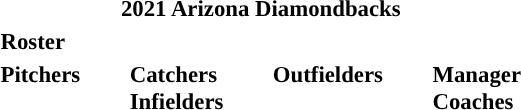<table class="toccolours" style="font-size: 95%;">
<tr>
<th colspan="10">2021 Arizona Diamondbacks</th>
</tr>
<tr>
<td colspan="10"><strong>Roster</strong></td>
</tr>
<tr>
<td valign="top"><strong>Pitchers</strong><br> 
 
 
 
 
 
 
 
 
 
 
 
 
 
 
 
 
 
 
 
 
 
 
 
 
 
 
 

 
 
 
 
 
 
</td>
<td width="25px"></td>
<td valign="top"><strong>Catchers</strong><br> 

 
<strong>Infielders</strong>
 

 
 
 

 


 
 
 
 
</td>
<td width="25px"></td>
<td valign="top"><strong>Outfielders</strong><br> 
 
 
 
 
 
 

 
 
</td>
<td width="25px"></td>
<td valign="top"><strong>Manager</strong><br>
<strong>Coaches</strong>
 
 
 
 
 
 
 
 
 
 
 
 </td>
</tr>
<tr>
</tr>
</table>
